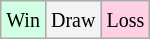<table class="wikitable">
<tr>
<td style="background-color: #d0ffe3;"><small>Win</small></td>
<td style="background-color: #f3f3f3;"><small>Draw</small></td>
<td style="background-color: #ffd0e3;"><small>Loss</small></td>
</tr>
</table>
